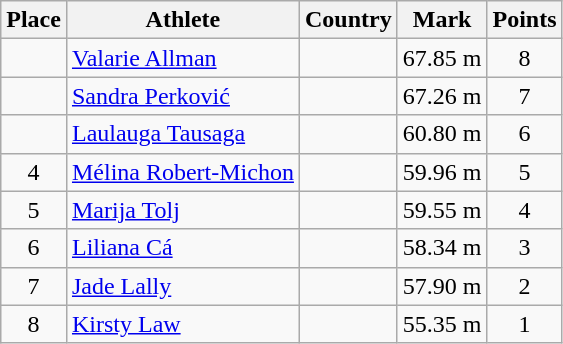<table class="wikitable">
<tr>
<th>Place</th>
<th>Athlete</th>
<th>Country</th>
<th>Mark</th>
<th>Points</th>
</tr>
<tr>
<td align=center></td>
<td><a href='#'>Valarie Allman</a></td>
<td></td>
<td>67.85 m</td>
<td align=center>8</td>
</tr>
<tr>
<td align=center></td>
<td><a href='#'>Sandra Perković</a></td>
<td></td>
<td>67.26 m</td>
<td align=center>7</td>
</tr>
<tr>
<td align=center></td>
<td><a href='#'>Laulauga Tausaga</a></td>
<td></td>
<td>60.80 m</td>
<td align=center>6</td>
</tr>
<tr>
<td align=center>4</td>
<td><a href='#'>Mélina Robert-Michon</a></td>
<td></td>
<td>59.96 m</td>
<td align=center>5</td>
</tr>
<tr>
<td align=center>5</td>
<td><a href='#'>Marija Tolj</a></td>
<td></td>
<td>59.55 m</td>
<td align=center>4</td>
</tr>
<tr>
<td align=center>6</td>
<td><a href='#'>Liliana Cá</a></td>
<td></td>
<td>58.34 m</td>
<td align=center>3</td>
</tr>
<tr>
<td align=center>7</td>
<td><a href='#'>Jade Lally</a></td>
<td></td>
<td>57.90 m</td>
<td align=center>2</td>
</tr>
<tr>
<td align=center>8</td>
<td><a href='#'>Kirsty Law</a></td>
<td></td>
<td>55.35 m</td>
<td align=center>1</td>
</tr>
</table>
